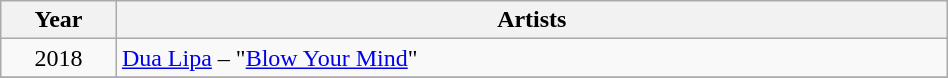<table class="wikitable sortable"  style="width:50%;">
<tr>
<th width=5%  scope="col">Year</th>
<th width=40%  scope="col">Artists</th>
</tr>
<tr>
<td align="center">2018</td>
<td><a href='#'>Dua Lipa</a> – "<a href='#'>Blow Your Mind</a>"</td>
</tr>
<tr>
</tr>
</table>
